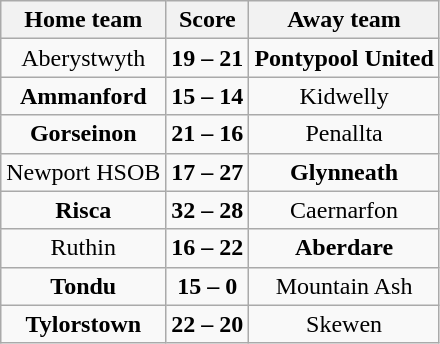<table class="wikitable" style="text-align: center">
<tr>
<th>Home team</th>
<th>Score</th>
<th>Away team</th>
</tr>
<tr>
<td>Aberystwyth</td>
<td><strong>19 – 21</strong></td>
<td><strong>Pontypool United</strong></td>
</tr>
<tr>
<td><strong>Ammanford</strong></td>
<td><strong>15 – 14</strong></td>
<td>Kidwelly</td>
</tr>
<tr>
<td><strong>Gorseinon</strong></td>
<td><strong>21 – 16</strong></td>
<td>Penallta</td>
</tr>
<tr>
<td>Newport HSOB</td>
<td><strong>17 – 27</strong></td>
<td><strong>Glynneath</strong></td>
</tr>
<tr>
<td><strong>Risca</strong></td>
<td><strong>32 – 28</strong></td>
<td>Caernarfon</td>
</tr>
<tr>
<td>Ruthin</td>
<td><strong>16 – 22</strong></td>
<td><strong>Aberdare</strong></td>
</tr>
<tr>
<td><strong>Tondu</strong></td>
<td><strong>15 – 0</strong></td>
<td>Mountain Ash</td>
</tr>
<tr>
<td><strong>Tylorstown</strong></td>
<td><strong>22 – 20</strong></td>
<td>Skewen</td>
</tr>
</table>
